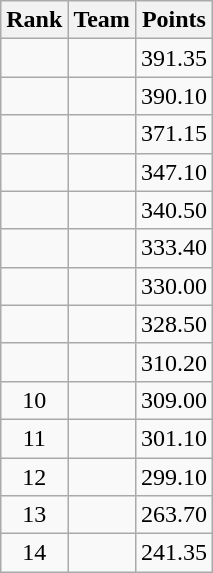<table class="wikitable sortable" style="text-align:center">
<tr>
<th>Rank</th>
<th>Team</th>
<th>Points</th>
</tr>
<tr>
<td></td>
<td align=left><br></td>
<td>391.35</td>
</tr>
<tr>
<td></td>
<td align=left><br></td>
<td>390.10</td>
</tr>
<tr>
<td></td>
<td align=left><br></td>
<td>371.15</td>
</tr>
<tr>
<td></td>
<td align=left><br></td>
<td>347.10</td>
</tr>
<tr>
<td></td>
<td align=left><br></td>
<td>340.50</td>
</tr>
<tr>
<td></td>
<td align=left><br></td>
<td>333.40</td>
</tr>
<tr>
<td></td>
<td align=left><br></td>
<td>330.00</td>
</tr>
<tr>
<td></td>
<td align=left><br></td>
<td>328.50</td>
</tr>
<tr>
<td></td>
<td align=left><br></td>
<td>310.20</td>
</tr>
<tr>
<td>10</td>
<td align=left><br></td>
<td>309.00</td>
</tr>
<tr>
<td>11</td>
<td align=left><br></td>
<td>301.10</td>
</tr>
<tr>
<td>12</td>
<td align=left><br></td>
<td>299.10</td>
</tr>
<tr>
<td>13</td>
<td align=left><br></td>
<td>263.70</td>
</tr>
<tr>
<td>14</td>
<td align=left><br></td>
<td>241.35</td>
</tr>
</table>
